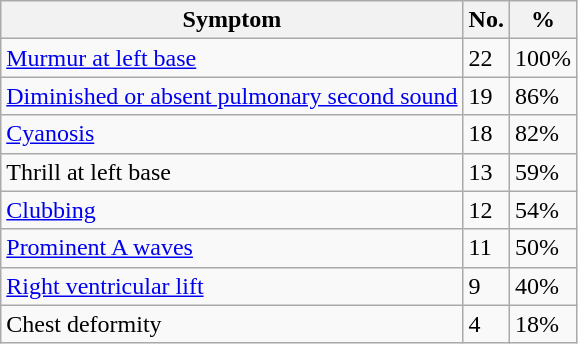<table class="wikitable">
<tr>
<th>Symptom</th>
<th>No.</th>
<th>%</th>
</tr>
<tr>
<td><a href='#'>Murmur at left base</a></td>
<td>22</td>
<td>100%</td>
</tr>
<tr>
<td><a href='#'>Diminished or absent pulmonary second sound</a></td>
<td>19</td>
<td>86%</td>
</tr>
<tr>
<td><a href='#'>Cyanosis</a></td>
<td>18</td>
<td>82%</td>
</tr>
<tr>
<td>Thrill at left base</td>
<td>13</td>
<td>59%</td>
</tr>
<tr>
<td><a href='#'>Clubbing</a></td>
<td>12</td>
<td>54%</td>
</tr>
<tr>
<td><a href='#'>Prominent A waves</a></td>
<td>11</td>
<td>50%</td>
</tr>
<tr>
<td><a href='#'>Right ventricular lift</a></td>
<td>9</td>
<td>40%</td>
</tr>
<tr>
<td>Chest deformity</td>
<td>4</td>
<td>18%</td>
</tr>
</table>
